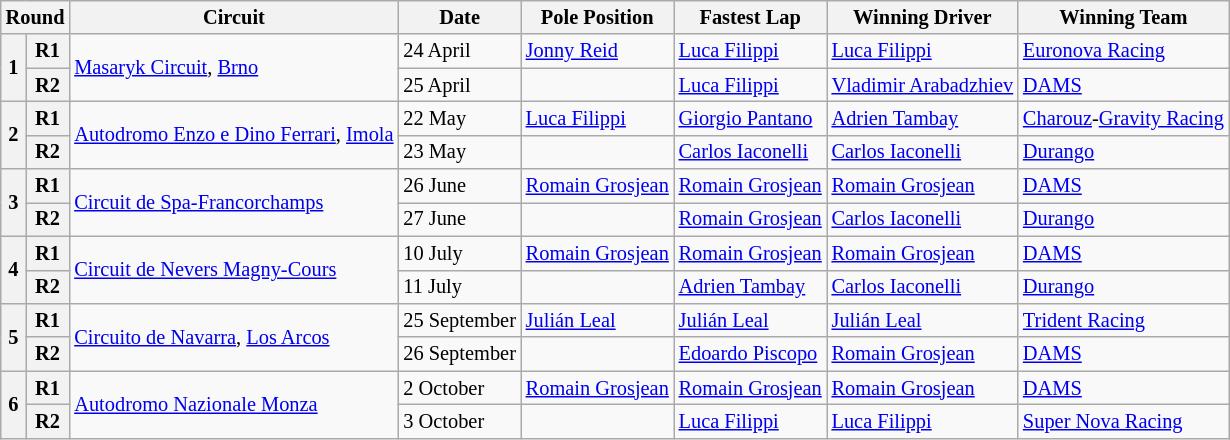<table class="wikitable" style="font-size: 85%">
<tr>
<th colspan=2>Round</th>
<th>Circuit</th>
<th>Date</th>
<th>Pole Position</th>
<th>Fastest Lap</th>
<th>Winning Driver</th>
<th>Winning Team</th>
</tr>
<tr>
<th rowspan=2>1</th>
<th>R1</th>
<td rowspan=2> <a href='#'>Masaryk Circuit</a>, <a href='#'>Brno</a></td>
<td>24 April</td>
<td> <a href='#'>Jonny Reid</a></td>
<td> <a href='#'>Luca Filippi</a></td>
<td> <a href='#'>Luca Filippi</a></td>
<td> <a href='#'>Euronova Racing</a></td>
</tr>
<tr>
<th>R2</th>
<td>25 April</td>
<td></td>
<td> <a href='#'>Luca Filippi</a></td>
<td nowrap> <a href='#'>Vladimir Arabadzhiev</a></td>
<td> <a href='#'>DAMS</a></td>
</tr>
<tr>
<th rowspan=2>2</th>
<th>R1</th>
<td rowspan=2 nowrap> <a href='#'>Autodromo Enzo e Dino Ferrari</a>, <a href='#'>Imola</a></td>
<td>22 May</td>
<td> <a href='#'>Luca Filippi</a></td>
<td> <a href='#'>Giorgio Pantano</a></td>
<td> <a href='#'>Adrien Tambay</a></td>
<td nowrap> <a href='#'>Charouz</a>-<a href='#'>Gravity Racing</a></td>
</tr>
<tr>
<th>R2</th>
<td>23 May</td>
<td></td>
<td> <a href='#'>Carlos Iaconelli</a></td>
<td> <a href='#'>Carlos Iaconelli</a></td>
<td> <a href='#'>Durango</a></td>
</tr>
<tr>
<th rowspan=2>3</th>
<th>R1</th>
<td rowspan=2> <a href='#'>Circuit de Spa-Francorchamps</a></td>
<td>26 June</td>
<td nowrap> <a href='#'>Romain Grosjean</a></td>
<td nowrap> <a href='#'>Romain Grosjean</a></td>
<td nowrap> <a href='#'>Romain Grosjean</a></td>
<td> <a href='#'>DAMS</a></td>
</tr>
<tr>
<th>R2</th>
<td>27 June</td>
<td></td>
<td> <a href='#'>Romain Grosjean</a></td>
<td> <a href='#'>Carlos Iaconelli</a></td>
<td> <a href='#'>Durango</a></td>
</tr>
<tr>
<th rowspan=2>4</th>
<th>R1</th>
<td rowspan=2> <a href='#'>Circuit de Nevers Magny-Cours</a></td>
<td>10 July</td>
<td> <a href='#'>Romain Grosjean</a></td>
<td> <a href='#'>Romain Grosjean</a></td>
<td> <a href='#'>Romain Grosjean</a></td>
<td> <a href='#'>DAMS</a></td>
</tr>
<tr>
<th>R2</th>
<td>11 July</td>
<td></td>
<td> <a href='#'>Adrien Tambay</a></td>
<td> <a href='#'>Carlos Iaconelli</a></td>
<td> <a href='#'>Durango</a></td>
</tr>
<tr>
<th rowspan=2>5</th>
<th>R1</th>
<td rowspan=2> <a href='#'>Circuito de Navarra</a>, <a href='#'>Los Arcos</a></td>
<td nowrap>25 September</td>
<td> <a href='#'>Julián Leal</a></td>
<td> <a href='#'>Julián Leal</a></td>
<td> <a href='#'>Julián Leal</a></td>
<td> <a href='#'>Trident Racing</a></td>
</tr>
<tr>
<th>R2</th>
<td nowrap>26 September</td>
<td></td>
<td> <a href='#'>Edoardo Piscopo</a></td>
<td> <a href='#'>Romain Grosjean</a></td>
<td> <a href='#'>DAMS</a></td>
</tr>
<tr>
<th rowspan=2>6</th>
<th>R1</th>
<td rowspan=2> <a href='#'>Autodromo Nazionale Monza</a></td>
<td>2 October</td>
<td> <a href='#'>Romain Grosjean</a></td>
<td> <a href='#'>Romain Grosjean</a></td>
<td> <a href='#'>Romain Grosjean</a></td>
<td> <a href='#'>DAMS</a></td>
</tr>
<tr>
<th>R2</th>
<td>3 October</td>
<td></td>
<td> <a href='#'>Luca Filippi</a></td>
<td> <a href='#'>Luca Filippi</a></td>
<td> <a href='#'>Super Nova Racing</a></td>
</tr>
</table>
